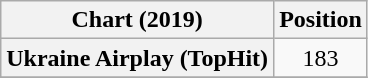<table class="wikitable plainrowheaders" style="text-align:center;">
<tr>
<th>Chart (2019)</th>
<th>Position</th>
</tr>
<tr>
<th scope="row">Ukraine Airplay (TopHit)</th>
<td>183</td>
</tr>
<tr>
</tr>
</table>
